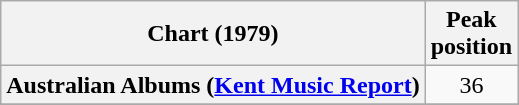<table class="wikitable sortable plainrowheaders" style="text-align:center">
<tr>
<th>Chart (1979)</th>
<th>Peak<br>position</th>
</tr>
<tr>
<th scope="row">Australian Albums (<a href='#'>Kent Music Report</a>)</th>
<td>36</td>
</tr>
<tr>
</tr>
<tr>
</tr>
<tr>
</tr>
<tr>
</tr>
</table>
